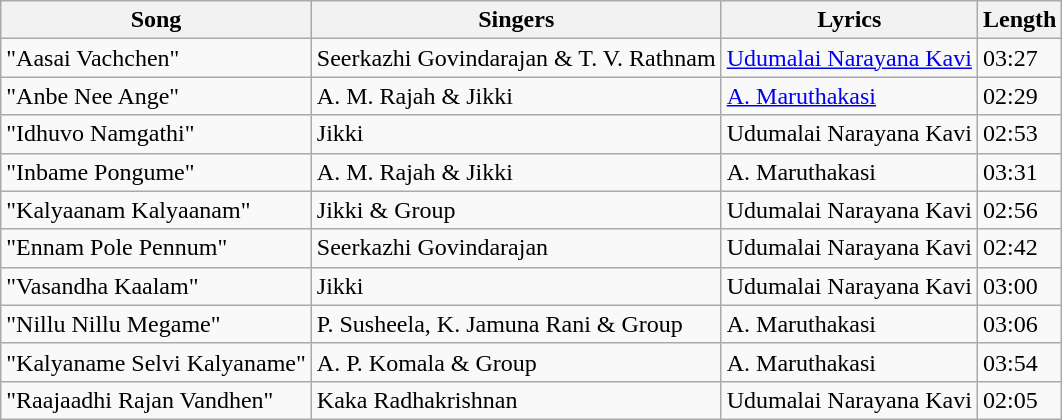<table class="wikitable">
<tr>
<th>Song</th>
<th>Singers</th>
<th>Lyrics</th>
<th>Length</th>
</tr>
<tr>
<td>"Aasai Vachchen"</td>
<td>Seerkazhi Govindarajan & T. V. Rathnam</td>
<td><a href='#'>Udumalai Narayana Kavi</a></td>
<td>03:27</td>
</tr>
<tr>
<td>"Anbe Nee Ange"</td>
<td>A. M. Rajah & Jikki</td>
<td><a href='#'>A. Maruthakasi</a></td>
<td>02:29</td>
</tr>
<tr>
<td>"Idhuvo Namgathi"</td>
<td>Jikki</td>
<td>Udumalai Narayana Kavi</td>
<td>02:53</td>
</tr>
<tr>
<td>"Inbame Pongume"</td>
<td>A. M. Rajah & Jikki</td>
<td>A. Maruthakasi</td>
<td>03:31</td>
</tr>
<tr>
<td>"Kalyaanam Kalyaanam"</td>
<td>Jikki & Group</td>
<td>Udumalai Narayana Kavi</td>
<td>02:56</td>
</tr>
<tr>
<td>"Ennam Pole Pennum"</td>
<td>Seerkazhi Govindarajan</td>
<td>Udumalai Narayana Kavi</td>
<td>02:42</td>
</tr>
<tr>
<td>"Vasandha Kaalam"</td>
<td>Jikki</td>
<td>Udumalai Narayana Kavi</td>
<td>03:00</td>
</tr>
<tr>
<td>"Nillu Nillu Megame"</td>
<td>P. Susheela, K. Jamuna Rani & Group</td>
<td>A. Maruthakasi</td>
<td>03:06</td>
</tr>
<tr>
<td>"Kalyaname Selvi Kalyaname"</td>
<td>A. P. Komala & Group</td>
<td>A. Maruthakasi</td>
<td>03:54</td>
</tr>
<tr>
<td>"Raajaadhi Rajan Vandhen"</td>
<td>Kaka Radhakrishnan</td>
<td>Udumalai Narayana Kavi</td>
<td>02:05</td>
</tr>
</table>
